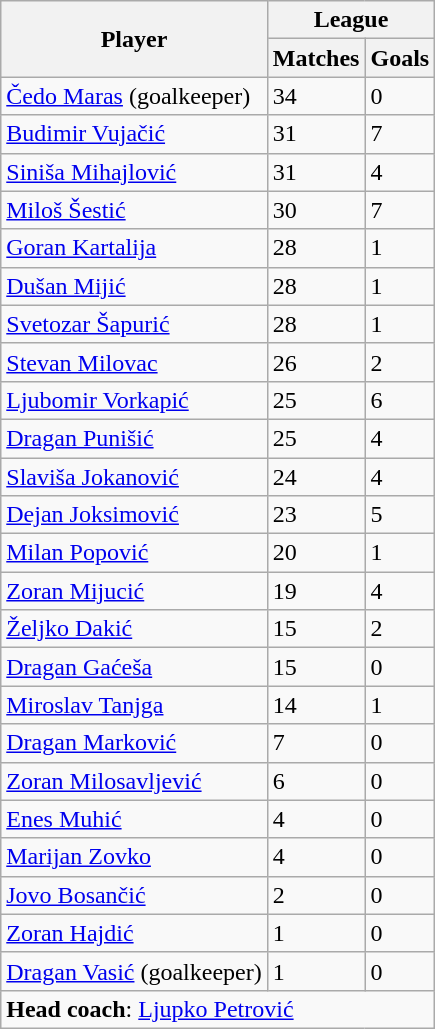<table class="wikitable sortable">
<tr>
<th rowspan=2>Player</th>
<th colspan=2>League</th>
</tr>
<tr>
<th>Matches</th>
<th>Goals</th>
</tr>
<tr>
<td> <a href='#'>Čedo Maras</a> (goalkeeper)</td>
<td>34</td>
<td>0</td>
</tr>
<tr>
<td> <a href='#'>Budimir Vujačić</a></td>
<td>31</td>
<td>7</td>
</tr>
<tr>
<td> <a href='#'>Siniša Mihajlović</a></td>
<td>31</td>
<td>4</td>
</tr>
<tr>
<td> <a href='#'>Miloš Šestić</a></td>
<td>30</td>
<td>7</td>
</tr>
<tr>
<td> <a href='#'>Goran Kartalija</a></td>
<td>28</td>
<td>1</td>
</tr>
<tr>
<td> <a href='#'>Dušan Mijić</a></td>
<td>28</td>
<td>1</td>
</tr>
<tr>
<td> <a href='#'>Svetozar Šapurić</a></td>
<td>28</td>
<td>1</td>
</tr>
<tr>
<td> <a href='#'>Stevan Milovac</a></td>
<td>26</td>
<td>2</td>
</tr>
<tr>
<td> <a href='#'>Ljubomir Vorkapić</a></td>
<td>25</td>
<td>6</td>
</tr>
<tr>
<td> <a href='#'>Dragan Punišić</a></td>
<td>25</td>
<td>4</td>
</tr>
<tr>
<td> <a href='#'>Slaviša Jokanović</a></td>
<td>24</td>
<td>4</td>
</tr>
<tr>
<td> <a href='#'>Dejan Joksimović</a></td>
<td>23</td>
<td>5</td>
</tr>
<tr>
<td> <a href='#'>Milan Popović</a></td>
<td>20</td>
<td>1</td>
</tr>
<tr>
<td> <a href='#'>Zoran Mijucić</a></td>
<td>19</td>
<td>4</td>
</tr>
<tr>
<td> <a href='#'>Željko Dakić</a></td>
<td>15</td>
<td>2</td>
</tr>
<tr>
<td> <a href='#'>Dragan Gaćeša</a></td>
<td>15</td>
<td>0</td>
</tr>
<tr>
<td> <a href='#'>Miroslav Tanjga</a></td>
<td>14</td>
<td>1</td>
</tr>
<tr>
<td> <a href='#'>Dragan Marković</a></td>
<td>7</td>
<td>0</td>
</tr>
<tr>
<td> <a href='#'>Zoran Milosavljević</a></td>
<td>6</td>
<td>0</td>
</tr>
<tr>
<td> <a href='#'>Enes Muhić</a></td>
<td>4</td>
<td>0</td>
</tr>
<tr>
<td> <a href='#'>Marijan Zovko</a></td>
<td>4</td>
<td>0</td>
</tr>
<tr>
<td> <a href='#'>Jovo Bosančić</a></td>
<td>2</td>
<td>0</td>
</tr>
<tr>
<td> <a href='#'>Zoran Hajdić</a></td>
<td>1</td>
<td>0</td>
</tr>
<tr>
<td> <a href='#'>Dragan Vasić</a> (goalkeeper)</td>
<td>1</td>
<td>0</td>
</tr>
<tr class="sortbottom">
<td colspan=3><strong>Head coach</strong>: <a href='#'>Ljupko Petrović</a></td>
</tr>
</table>
